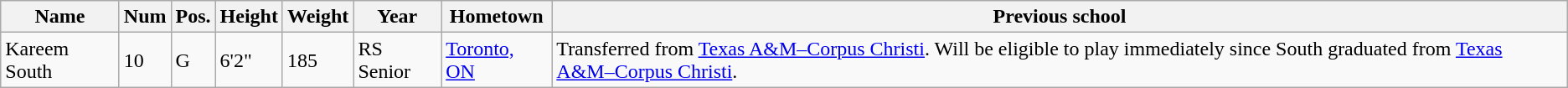<table class="wikitable sortable" border="1">
<tr>
<th>Name</th>
<th>Num</th>
<th>Pos.</th>
<th>Height</th>
<th>Weight</th>
<th>Year</th>
<th>Hometown</th>
<th class="unsortable">Previous school</th>
</tr>
<tr>
<td>Kareem South</td>
<td>10</td>
<td>G</td>
<td>6'2"</td>
<td>185</td>
<td>RS Senior</td>
<td><a href='#'>Toronto, ON</a></td>
<td>Transferred from <a href='#'>Texas A&M–Corpus Christi</a>. Will be eligible to play immediately since South graduated from <a href='#'>Texas A&M–Corpus Christi</a>.</td>
</tr>
</table>
